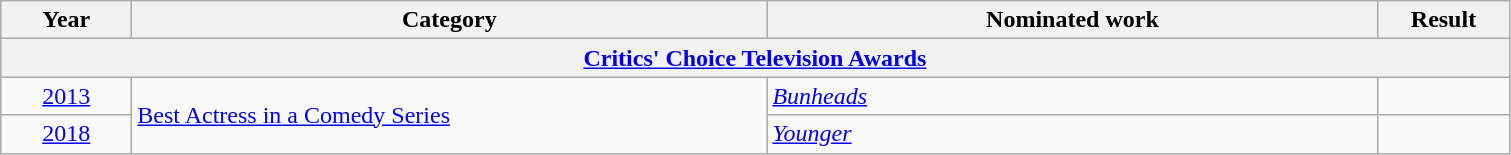<table class=wikitable>
<tr>
<th scope="col" style="width:5em;">Year</th>
<th scope="col" style="width:26em;">Category</th>
<th scope="col" style="width:25em;">Nominated work</th>
<th scope="col" style="width:5em;">Result</th>
</tr>
<tr>
<th colspan=4><a href='#'>Critics' Choice Television Awards</a></th>
</tr>
<tr>
<td style="text-align:center;"><a href='#'>2013</a></td>
<td rowspan=2><a href='#'>Best Actress in a Comedy Series</a></td>
<td><em><a href='#'>Bunheads</a></em></td>
<td></td>
</tr>
<tr>
<td style="text-align:center;"><a href='#'>2018</a></td>
<td><em><a href='#'>Younger</a></em></td>
<td></td>
</tr>
</table>
